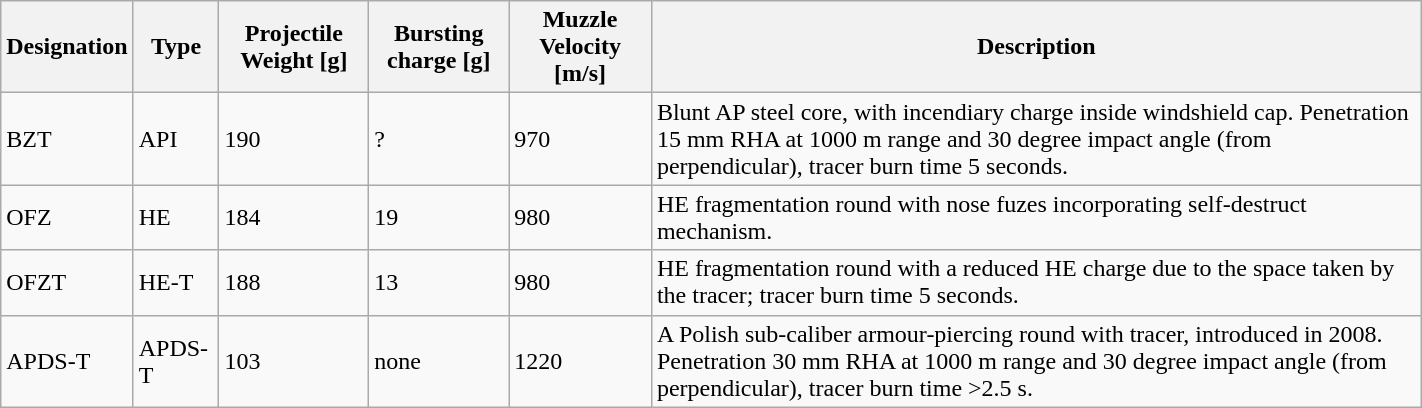<table class="wikitable" style="width:75%;">
<tr>
<th>Designation</th>
<th>Type</th>
<th>Projectile Weight [g]</th>
<th>Bursting charge [g]</th>
<th>Muzzle Velocity [m/s]</th>
<th>Description</th>
</tr>
<tr>
<td>BZT</td>
<td>API</td>
<td>190 </td>
<td>?</td>
<td>970</td>
<td>Blunt AP steel core, with incendiary charge inside windshield cap. Penetration 15 mm RHA at 1000 m range and 30 degree impact angle (from perpendicular), tracer burn time 5 seconds.</td>
</tr>
<tr>
<td>OFZ</td>
<td>HE</td>
<td>184 </td>
<td>19 </td>
<td>980</td>
<td>HE fragmentation round with nose fuzes incorporating self-destruct mechanism.</td>
</tr>
<tr>
<td>OFZT</td>
<td>HE-T</td>
<td>188</td>
<td>13 </td>
<td>980</td>
<td>HE fragmentation round with a reduced HE charge due to the space taken by the tracer; tracer burn time 5 seconds.</td>
</tr>
<tr>
<td>APDS-T</td>
<td>APDS-T</td>
<td>103</td>
<td>none</td>
<td>1220</td>
<td>A Polish sub-caliber armour-piercing round with tracer, introduced in 2008. Penetration 30 mm RHA at 1000 m range and 30 degree impact angle (from perpendicular), tracer burn time >2.5 s.</td>
</tr>
</table>
